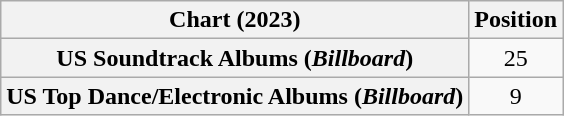<table class="wikitable sortable plainrowheaders" style="text-align:center">
<tr>
<th scope="col">Chart (2023)</th>
<th scope="col">Position</th>
</tr>
<tr>
<th scope="row">US Soundtrack Albums (<em>Billboard</em>)</th>
<td>25</td>
</tr>
<tr>
<th scope="row">US Top Dance/Electronic Albums (<em>Billboard</em>)</th>
<td>9</td>
</tr>
</table>
